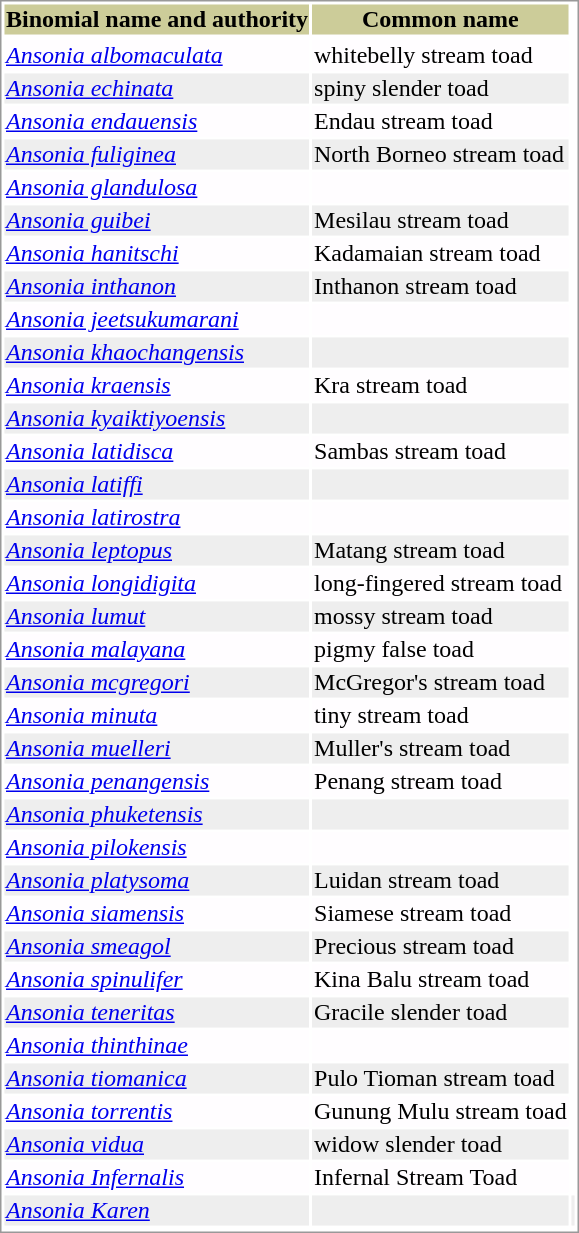<table style="text-align:left; border:1px solid #999999; ">
<tr style="background:#CCCC99; text-align: center; ">
<th>Binomial name and authority</th>
<th>Common name</th>
</tr>
<tr>
</tr>
<tr style="background:#FFFDFF;">
<td><em><a href='#'>Ansonia albomaculata</a></em> </td>
<td>whitebelly stream toad</td>
</tr>
<tr style="background:#EEEEEE;">
<td><em><a href='#'>Ansonia echinata</a></em> </td>
<td>spiny slender toad</td>
</tr>
<tr style="background:#FFFDFF;">
<td><em><a href='#'>Ansonia endauensis</a></em> </td>
<td>Endau stream toad</td>
</tr>
<tr style="background:#EEEEEE;">
<td><em><a href='#'>Ansonia fuliginea</a></em> </td>
<td>North Borneo stream toad</td>
</tr>
<tr style="background:#FFFDFF;">
<td><em><a href='#'>Ansonia glandulosa</a></em> </td>
<td></td>
</tr>
<tr style="background:#EEEEEE;">
<td><em><a href='#'>Ansonia guibei</a></em> </td>
<td>Mesilau stream toad</td>
</tr>
<tr style="background:#FFFDFF;">
<td><em><a href='#'>Ansonia hanitschi</a></em> </td>
<td>Kadamaian stream toad</td>
</tr>
<tr style="background:#EEEEEE;">
<td><em><a href='#'>Ansonia inthanon</a></em> </td>
<td>Inthanon stream toad</td>
</tr>
<tr style="background:#FFFDFF;">
<td><em><a href='#'>Ansonia jeetsukumarani</a></em> </td>
<td></td>
</tr>
<tr style="background:#EEEEEE;">
<td><em><a href='#'>Ansonia khaochangensis</a></em> </td>
<td></td>
</tr>
<tr style="background:#FFFDFF;">
<td><em><a href='#'>Ansonia kraensis</a></em> </td>
<td>Kra stream toad</td>
</tr>
<tr style="background:#EEEEEE;">
<td><em><a href='#'>Ansonia kyaiktiyoensis</a></em> </td>
<td></td>
</tr>
<tr style="background:#FFFDFF;">
<td><em><a href='#'>Ansonia latidisca</a></em> </td>
<td>Sambas stream toad</td>
</tr>
<tr style="background:#EEEEEE;">
<td><em><a href='#'>Ansonia latiffi</a></em> </td>
<td></td>
</tr>
<tr style="background:#FFFDFF;">
<td><em><a href='#'>Ansonia latirostra</a></em> </td>
<td></td>
</tr>
<tr style="background:#EEEEEE;">
<td><em><a href='#'>Ansonia leptopus</a></em> </td>
<td>Matang stream toad</td>
</tr>
<tr style="background:#FFFDFF;">
<td><em><a href='#'>Ansonia longidigita</a></em> </td>
<td>long-fingered stream toad</td>
</tr>
<tr style="background:#EEEEEE;">
<td><em><a href='#'>Ansonia lumut</a></em> </td>
<td>mossy stream toad</td>
</tr>
<tr style="background:#FFFDFF;">
<td><em><a href='#'>Ansonia malayana</a></em> </td>
<td>pigmy false toad</td>
</tr>
<tr style="background:#EEEEEE;">
<td><em><a href='#'>Ansonia mcgregori</a></em> </td>
<td>McGregor's stream toad</td>
</tr>
<tr style="background:#FFFDFF;">
<td><em><a href='#'>Ansonia minuta</a></em> </td>
<td>tiny stream toad</td>
</tr>
<tr style="background:#EEEEEE;">
<td><em><a href='#'>Ansonia muelleri</a></em> </td>
<td>Muller's stream toad</td>
</tr>
<tr style="background:#FFFDFF;">
<td><em><a href='#'>Ansonia penangensis</a></em> </td>
<td>Penang stream toad</td>
</tr>
<tr style="background:#EEEEEE;">
<td><em><a href='#'>Ansonia phuketensis</a></em> </td>
<td></td>
</tr>
<tr style="background:#FFFDFF;">
<td><em><a href='#'>Ansonia pilokensis</a></em> </td>
<td></td>
</tr>
<tr style="background:#EEEEEE;">
<td><em><a href='#'>Ansonia platysoma</a></em> </td>
<td>Luidan stream toad</td>
</tr>
<tr style="background:#FFFDFF;">
<td><em><a href='#'>Ansonia siamensis</a></em> </td>
<td>Siamese stream toad</td>
</tr>
<tr style="background:#EEEEEE;">
<td><em><a href='#'>Ansonia smeagol</a></em> </td>
<td>Precious stream toad</td>
</tr>
<tr style="background:#FFFDFF;">
<td><em><a href='#'>Ansonia spinulifer</a></em> </td>
<td>Kina Balu stream toad</td>
</tr>
<tr style="background:#EEEEEE;">
<td><em><a href='#'>Ansonia teneritas</a></em> </td>
<td>Gracile slender toad</td>
</tr>
<tr style="background:#FFFDFF;">
<td><em><a href='#'>Ansonia thinthinae</a></em> </td>
<td></td>
</tr>
<tr style="background:#EEEEEE;">
<td><em><a href='#'>Ansonia tiomanica</a></em> </td>
<td>Pulo Tioman stream toad</td>
</tr>
<tr style="background:#FFFDFF;">
<td><em><a href='#'>Ansonia torrentis</a></em> </td>
<td>Gunung Mulu stream toad</td>
</tr>
<tr style="background:#EEEEEE;">
<td><em><a href='#'>Ansonia vidua</a></em> </td>
<td>widow slender toad</td>
</tr>
<tr style="background:#FFFDFF;">
<td><em><a href='#'>Ansonia Infernalis</a></em></td>
<td>Infernal Stream Toad</td>
</tr>
<tr style="background:#EEEEEE;">
<td><em><a href='#'>Ansonia Karen</a></em></td>
<td></td>
<td></td>
</tr>
<tr>
</tr>
</table>
